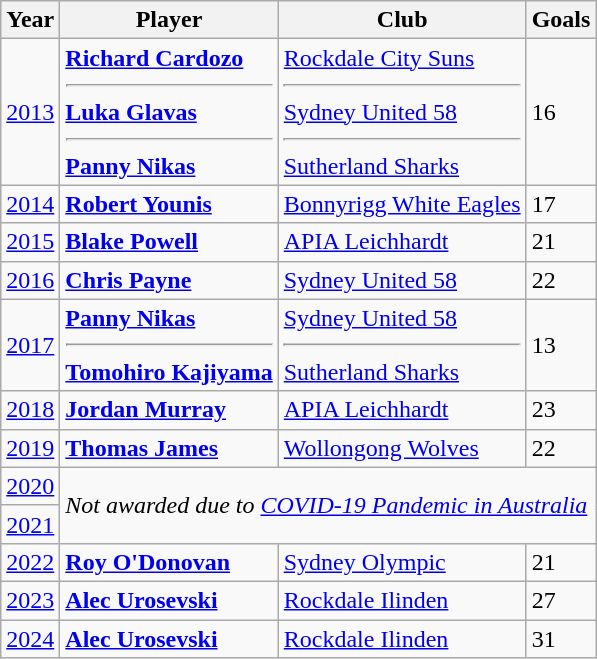<table class="wikitable">
<tr>
<th>Year</th>
<th>Player</th>
<th>Club</th>
<th>Goals</th>
</tr>
<tr>
<td><a href='#'>2013</a></td>
<td><strong><a href='#'>Richard Cardozo</a> <hr> <a href='#'>Luka Glavas</a> <hr> <a href='#'>Panny Nikas</a></strong></td>
<td><a href='#'>Rockdale City Suns</a> <hr> <a href='#'>Sydney United 58</a> <hr> <a href='#'>Sutherland Sharks</a></td>
<td>16</td>
</tr>
<tr>
<td><a href='#'>2014</a></td>
<td><strong><a href='#'>Robert Younis</a></strong></td>
<td><a href='#'>Bonnyrigg White Eagles</a></td>
<td>17</td>
</tr>
<tr>
<td><a href='#'>2015</a></td>
<td><strong><a href='#'>Blake Powell</a></strong></td>
<td><a href='#'>APIA Leichhardt</a></td>
<td>21</td>
</tr>
<tr>
<td><a href='#'>2016</a></td>
<td><strong><a href='#'>Chris Payne</a></strong></td>
<td><a href='#'>Sydney United 58</a></td>
<td>22</td>
</tr>
<tr>
<td><a href='#'>2017</a></td>
<td><strong><a href='#'>Panny Nikas</a> <hr> <a href='#'>Tomohiro Kajiyama</a></strong></td>
<td><a href='#'>Sydney United 58</a> <hr> <a href='#'>Sutherland Sharks</a></td>
<td>13</td>
</tr>
<tr>
<td><a href='#'>2018</a></td>
<td><strong><a href='#'>Jordan Murray</a></strong></td>
<td><a href='#'>APIA Leichhardt</a></td>
<td>23</td>
</tr>
<tr>
<td><a href='#'>2019</a></td>
<td><strong><a href='#'>Thomas James</a></strong></td>
<td><a href='#'>Wollongong Wolves</a></td>
<td>22</td>
</tr>
<tr>
<td><a href='#'>2020</a></td>
<td rowspan=2 colspan=3><em>Not awarded due to <a href='#'>COVID-19 Pandemic in Australia</a></em></td>
</tr>
<tr>
<td><a href='#'>2021</a></td>
</tr>
<tr>
<td><a href='#'>2022</a></td>
<td><strong><a href='#'>Roy O'Donovan</a></strong></td>
<td><a href='#'>Sydney Olympic</a></td>
<td>21</td>
</tr>
<tr>
<td><a href='#'>2023</a></td>
<td><strong><a href='#'>Alec Urosevski</a></strong></td>
<td><a href='#'>Rockdale Ilinden</a></td>
<td>27</td>
</tr>
<tr>
<td><a href='#'>2024</a></td>
<td><strong><a href='#'>Alec Urosevski</a></strong></td>
<td><a href='#'>Rockdale Ilinden</a></td>
<td>31</td>
</tr>
</table>
